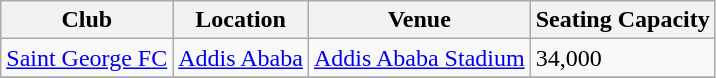<table class="wikitable sortable">
<tr>
<th>Club</th>
<th>Location</th>
<th>Venue</th>
<th>Seating Capacity</th>
</tr>
<tr>
<td><a href='#'>Saint George FC</a></td>
<td><a href='#'>Addis Ababa</a></td>
<td><a href='#'>Addis Ababa Stadium</a></td>
<td>34,000</td>
</tr>
<tr>
</tr>
</table>
